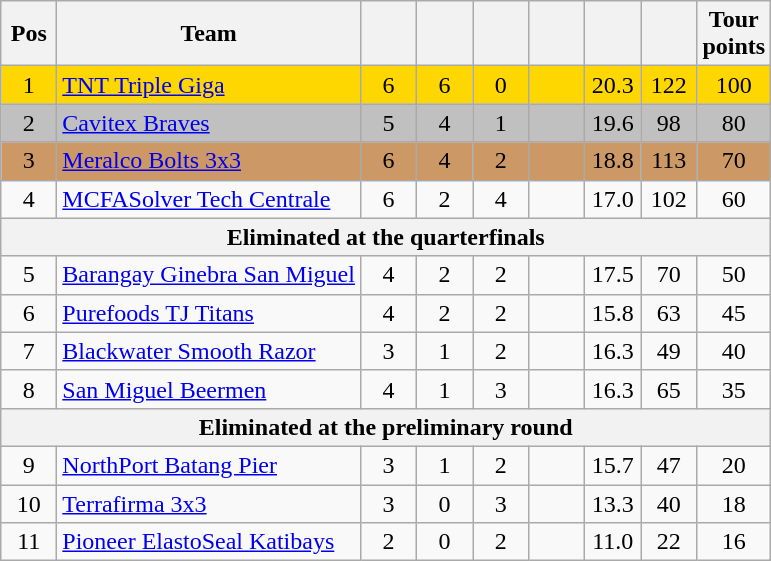<table class="wikitable" style="text-align:center">
<tr>
<th width=30>Pos</th>
<th width=180>Team</th>
<th width=30></th>
<th width=30></th>
<th width=30></th>
<th width=30></th>
<th width=30></th>
<th width=30></th>
<th width=30>Tour points</th>
</tr>
<tr bgcolor=gold>
<td>1</td>
<td align=left><a href='#'>TNT Triple Giga</a></td>
<td>6</td>
<td>6</td>
<td>0</td>
<td></td>
<td>20.3</td>
<td>122</td>
<td>100</td>
</tr>
<tr bgcolor=silver>
<td>2</td>
<td align=left><a href='#'>Cavitex Braves</a></td>
<td>5</td>
<td>4</td>
<td>1</td>
<td></td>
<td>19.6</td>
<td>98</td>
<td>80</td>
</tr>
<tr bgcolor=cc9966>
<td>3</td>
<td align=left><a href='#'>Meralco Bolts 3x3</a></td>
<td>6</td>
<td>4</td>
<td>2</td>
<td></td>
<td>18.8</td>
<td>113</td>
<td>70</td>
</tr>
<tr>
<td>4</td>
<td align=left><a href='#'>MCFASolver Tech Centrale</a></td>
<td>6</td>
<td>2</td>
<td>4</td>
<td></td>
<td>17.0</td>
<td>102</td>
<td>60</td>
</tr>
<tr>
<th colspan=9>Eliminated at the quarterfinals</th>
</tr>
<tr>
<td>5</td>
<td align=left nowrap><a href='#'>Barangay Ginebra San Miguel</a></td>
<td>4</td>
<td>2</td>
<td>2</td>
<td></td>
<td>17.5</td>
<td>70</td>
<td>50</td>
</tr>
<tr>
<td>6</td>
<td align=left><a href='#'>Purefoods TJ Titans</a></td>
<td>4</td>
<td>2</td>
<td>2</td>
<td></td>
<td>15.8</td>
<td>63</td>
<td>45</td>
</tr>
<tr>
<td>7</td>
<td align=left><a href='#'>Blackwater Smooth Razor</a></td>
<td>3</td>
<td>1</td>
<td>2</td>
<td></td>
<td>16.3</td>
<td>49</td>
<td>40</td>
</tr>
<tr>
<td>8</td>
<td align=left><a href='#'>San Miguel Beermen</a></td>
<td>4</td>
<td>1</td>
<td>3</td>
<td></td>
<td>16.3</td>
<td>65</td>
<td>35</td>
</tr>
<tr>
<th colspan=9>Eliminated at the preliminary round</th>
</tr>
<tr>
<td>9</td>
<td align=left><a href='#'>NorthPort Batang Pier</a></td>
<td>3</td>
<td>1</td>
<td>2</td>
<td></td>
<td>15.7</td>
<td>47</td>
<td>20</td>
</tr>
<tr>
<td>10</td>
<td align=left><a href='#'>Terrafirma 3x3</a></td>
<td>3</td>
<td>0</td>
<td>3</td>
<td></td>
<td>13.3</td>
<td>40</td>
<td>18</td>
</tr>
<tr>
<td>11</td>
<td align=left><a href='#'>Pioneer ElastoSeal Katibays</a></td>
<td>2</td>
<td>0</td>
<td>2</td>
<td></td>
<td>11.0</td>
<td>22</td>
<td>16</td>
</tr>
</table>
